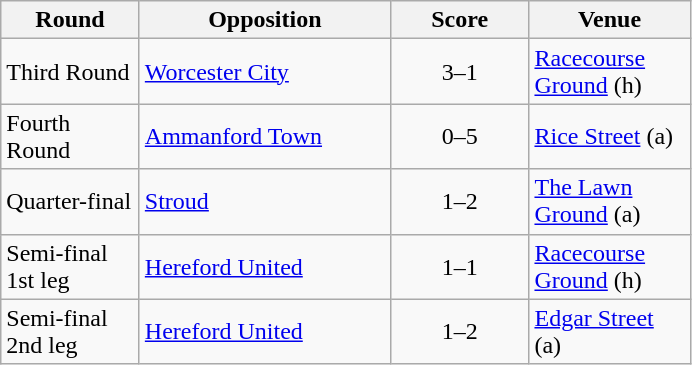<table class="wikitable" style="text-align:left">
<tr>
<th width=85>Round</th>
<th width=160>Opposition</th>
<th width=85>Score</th>
<th width=100>Venue</th>
</tr>
<tr>
<td>Third Round</td>
<td><a href='#'>Worcester City</a></td>
<td align=center>3–1</td>
<td><a href='#'>Racecourse Ground</a> (h)</td>
</tr>
<tr>
<td>Fourth Round</td>
<td><a href='#'>Ammanford Town</a></td>
<td align=center>0–5</td>
<td><a href='#'>Rice Street</a> (a)</td>
</tr>
<tr>
<td>Quarter-final</td>
<td><a href='#'>Stroud</a></td>
<td align=center>1–2</td>
<td><a href='#'>The Lawn Ground</a> (a)</td>
</tr>
<tr>
<td>Semi-final<br>1st leg</td>
<td><a href='#'>Hereford United</a></td>
<td align=center>1–1</td>
<td><a href='#'>Racecourse Ground</a> (h)</td>
</tr>
<tr>
<td>Semi-final<br>2nd leg</td>
<td><a href='#'>Hereford United</a></td>
<td align=center>1–2</td>
<td><a href='#'>Edgar Street</a> (a)</td>
</tr>
</table>
